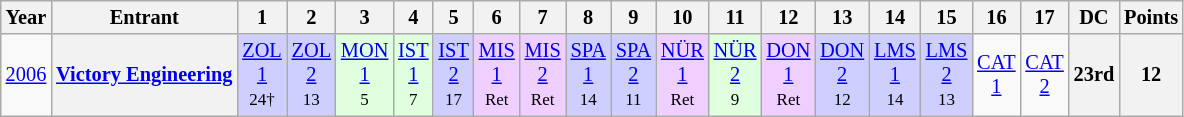<table class="wikitable" style="text-align:center; font-size:85%">
<tr>
<th>Year</th>
<th>Entrant</th>
<th>1</th>
<th>2</th>
<th>3</th>
<th>4</th>
<th>5</th>
<th>6</th>
<th>7</th>
<th>8</th>
<th>9</th>
<th>10</th>
<th>11</th>
<th>12</th>
<th>13</th>
<th>14</th>
<th>15</th>
<th>16</th>
<th>17</th>
<th>DC</th>
<th>Points</th>
</tr>
<tr>
<td><a href='#'>2006</a></td>
<th nowrap><a href='#'>Victory Engineering</a></th>
<td style="background:#CFCFFF;"><a href='#'>ZOL<br>1</a><br><small>24†</small></td>
<td style="background:#CFCFFF;"><a href='#'>ZOL<br>2</a><br><small>13</small></td>
<td style="background:#DFFFDF;"><a href='#'>MON<br>1</a><br><small>5</small></td>
<td style="background:#DFFFDF;"><a href='#'>IST<br>1</a><br><small>7</small></td>
<td style="background:#CFCFFF;"><a href='#'>IST<br>2</a><br><small>17</small></td>
<td style="background:#EFCFFF;"><a href='#'>MIS<br>1</a><br><small>Ret</small></td>
<td style="background:#EFCFFF;"><a href='#'>MIS<br>2</a><br><small>Ret</small></td>
<td style="background:#CFCFFF;"><a href='#'>SPA<br>1</a><br><small>14</small></td>
<td style="background:#CFCFFF;"><a href='#'>SPA<br>2</a><br><small>11</small></td>
<td style="background:#EFCFFF;"><a href='#'>NÜR<br>1</a><br><small>Ret</small></td>
<td style="background:#DFFFDF;"><a href='#'>NÜR<br>2</a><br><small>9</small></td>
<td style="background:#EFCFFF;"><a href='#'>DON<br>1</a><br><small>Ret</small></td>
<td style="background:#CFCFFF;"><a href='#'>DON<br>2</a><br><small>12</small></td>
<td style="background:#CFCFFF;"><a href='#'>LMS<br>1</a><br><small>14</small></td>
<td style="background:#CFCFFF;"><a href='#'>LMS<br>2</a><br><small>13</small></td>
<td><a href='#'>CAT<br>1</a></td>
<td><a href='#'>CAT<br>2</a></td>
<th>23rd</th>
<th>12</th>
</tr>
</table>
